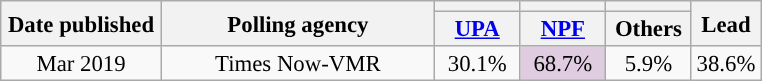<table class="wikitable sortable" style="text-align:center;font-size:95%;line-height:16px">
<tr>
<th rowspan="2" width="100px">Date published</th>
<th rowspan="2" width="175px">Polling agency</th>
<th style="background:"></th>
<th style="background:"></th>
<th style="background:"></th>
<th rowspan="2">Lead</th>
</tr>
<tr>
<th width="50px" class="unsortable"><a href='#'>UPA</a></th>
<th width="50px" class="unsortable"><a href='#'>NPF</a></th>
<th width="50px" class="unsortable">Others</th>
</tr>
<tr>
<td>Mar 2019</td>
<td>Times Now-VMR</td>
<td>30.1%</td>
<td style="background:#E0CCE0">68.7%</td>
<td>5.9%</td>
<td style="background:"><span>38.6%</span></td>
</tr>
</table>
